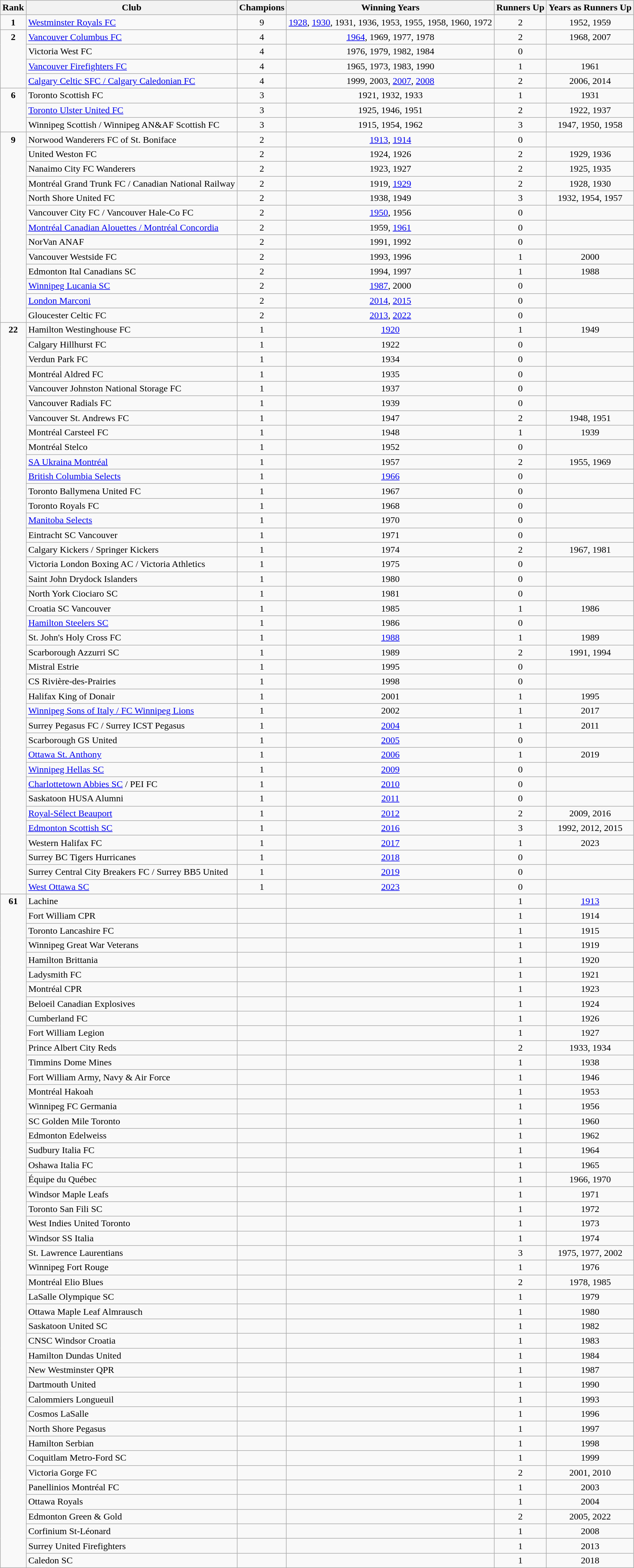<table class="wikitable sortable" style="text-align:left;">
<tr>
<th>Rank</th>
<th>Club</th>
<th>Champions</th>
<th>Winning Years</th>
<th>Runners Up</th>
<th>Years as Runners Up</th>
</tr>
<tr>
<td style="text-align:center;"><strong>1</strong></td>
<td><a href='#'>Westminster Royals FC</a></td>
<td style="text-align:center;">9</td>
<td style="text-align:center;"><a href='#'>1928</a>, <a href='#'>1930</a>, 1931, 1936, 1953, 1955, 1958, 1960, 1972</td>
<td style="text-align:center;">2</td>
<td style="text-align:center;">1952, 1959</td>
</tr>
<tr>
<td style="vertical-align:top; text-align:center;" rowspan="4"><strong>2</strong></td>
<td><a href='#'>Vancouver Columbus FC</a></td>
<td style="text-align:center;">4</td>
<td style="text-align:center;"><a href='#'>1964</a>, 1969, 1977, 1978</td>
<td style="text-align:center;">2</td>
<td style="text-align:center;">1968, 2007</td>
</tr>
<tr>
<td>Victoria West FC</td>
<td style="text-align:center;">4</td>
<td style="text-align:center;">1976, 1979, 1982, 1984</td>
<td style="text-align:center;">0</td>
<td style="text-align:center;"></td>
</tr>
<tr>
<td><a href='#'>Vancouver Firefighters FC</a></td>
<td style="text-align:center;">4</td>
<td style="text-align:center;">1965, 1973, 1983, 1990</td>
<td style="text-align:center;">1</td>
<td style="text-align:center;">1961</td>
</tr>
<tr>
<td><a href='#'>Calgary Celtic SFC / Calgary Caledonian FC</a></td>
<td style="text-align:center;">4</td>
<td style="text-align:center;">1999, 2003, <a href='#'>2007</a>, <a href='#'>2008</a></td>
<td style="text-align:center;">2</td>
<td style="text-align:center;">2006, 2014</td>
</tr>
<tr>
<td style="vertical-align:top; text-align:center;" rowspan="3"><strong>6</strong></td>
<td>Toronto Scottish FC</td>
<td style="text-align:center;">3</td>
<td style="text-align:center;">1921, 1932, 1933</td>
<td style="text-align:center;">1</td>
<td style="text-align:center;">1931</td>
</tr>
<tr>
<td><a href='#'>Toronto Ulster United FC</a></td>
<td style="text-align:center;">3</td>
<td style="text-align:center;">1925, 1946, 1951</td>
<td style="text-align:center;">2</td>
<td style="text-align:center;">1922, 1937</td>
</tr>
<tr>
<td>Winnipeg Scottish / Winnipeg AN&AF Scottish FC</td>
<td style="text-align:center;">3</td>
<td style="text-align:center;">1915, 1954, 1962</td>
<td style="text-align:center;">3</td>
<td style="text-align:center;">1947, 1950, 1958</td>
</tr>
<tr>
<td rowspan="13" style="vertical-align:top; text-align:center"><strong>9</strong></td>
<td>Norwood Wanderers FC of St. Boniface</td>
<td style="text-align:center;">2</td>
<td style="text-align:center;"><a href='#'>1913</a>, <a href='#'>1914</a></td>
<td style="text-align:center;">0</td>
<td style="text-align:center;"></td>
</tr>
<tr>
<td>United Weston FC</td>
<td style="text-align:center;">2</td>
<td style="text-align:center;">1924, 1926</td>
<td style="text-align:center;">2</td>
<td style="text-align:center;">1929, 1936</td>
</tr>
<tr>
<td>Nanaimo City FC Wanderers</td>
<td style="text-align:center;">2</td>
<td style="text-align:center;">1923, 1927</td>
<td style="text-align:center;">2</td>
<td style="text-align:center;">1925, 1935</td>
</tr>
<tr>
<td>Montréal Grand Trunk FC / Canadian National Railway</td>
<td style="text-align:center;">2</td>
<td style="text-align:center;">1919, <a href='#'>1929</a></td>
<td style="text-align:center;">2</td>
<td style="text-align:center;">1928, 1930</td>
</tr>
<tr>
<td>North Shore United FC</td>
<td style="text-align:center;">2</td>
<td style="text-align:center;">1938, 1949</td>
<td style="text-align:center;">3</td>
<td style="text-align:center;">1932, 1954, 1957</td>
</tr>
<tr>
<td>Vancouver City FC / Vancouver Hale-Co FC</td>
<td style="text-align:center;">2</td>
<td style="text-align:center;"><a href='#'>1950</a>, 1956</td>
<td style="text-align:center;">0</td>
<td style="text-align:center;"></td>
</tr>
<tr>
<td><a href='#'>Montréal Canadian Alouettes / Montréal Concordia</a></td>
<td style="text-align:center;">2</td>
<td style="text-align:center;">1959, <a href='#'>1961</a></td>
<td style="text-align:center;">0</td>
<td style="text-align:center;"></td>
</tr>
<tr>
<td>NorVan ANAF</td>
<td style="text-align:center;">2</td>
<td style="text-align:center;">1991, 1992</td>
<td style="text-align:center;">0</td>
<td style="text-align:center;"></td>
</tr>
<tr>
<td>Vancouver Westside FC</td>
<td style="text-align:center;">2</td>
<td style="text-align:center;">1993, 1996</td>
<td style="text-align:center;">1</td>
<td style="text-align:center;">2000</td>
</tr>
<tr>
<td>Edmonton Ital Canadians SC</td>
<td style="text-align:center;">2</td>
<td style="text-align:center;">1994, 1997</td>
<td style="text-align:center;">1</td>
<td style="text-align:center;">1988</td>
</tr>
<tr>
<td><a href='#'>Winnipeg Lucania SC</a></td>
<td style="text-align:center;">2</td>
<td style="text-align:center;"><a href='#'>1987</a>, 2000</td>
<td style="text-align:center;">0</td>
<td style="text-align:center;"></td>
</tr>
<tr>
<td><a href='#'>London Marconi</a></td>
<td style="text-align:center;">2</td>
<td style="text-align:center;"><a href='#'>2014</a>, <a href='#'>2015</a></td>
<td style="text-align:center;">0</td>
<td style="text-align:center;"></td>
</tr>
<tr>
<td>Gloucester Celtic FC</td>
<td style="text-align:center;">2</td>
<td style="text-align:center;"><a href='#'>2013</a>, <a href='#'>2022</a></td>
<td style="text-align:center;">0</td>
<td style="text-align:center;"></td>
</tr>
<tr>
<td style="vertical-align:top; text-align:center;" rowspan="39"><strong>22</strong></td>
<td>Hamilton Westinghouse FC</td>
<td style="text-align:center;">1</td>
<td style="text-align:center;"><a href='#'>1920</a></td>
<td style="text-align:center;">1</td>
<td style="text-align:center;">1949</td>
</tr>
<tr>
<td>Calgary Hillhurst FC</td>
<td style="text-align:center;">1</td>
<td style="text-align:center;">1922</td>
<td style="text-align:center;">0</td>
<td style="text-align:center;"></td>
</tr>
<tr>
<td>Verdun Park FC</td>
<td style="text-align:center;">1</td>
<td style="text-align:center;">1934</td>
<td style="text-align:center;">0</td>
<td style="text-align:center;"></td>
</tr>
<tr>
<td>Montréal Aldred FC</td>
<td style="text-align:center;">1</td>
<td style="text-align:center;">1935</td>
<td style="text-align:center;">0</td>
<td style="text-align:center;"></td>
</tr>
<tr>
<td>Vancouver Johnston National Storage FC</td>
<td style="text-align:center;">1</td>
<td style="text-align:center;">1937</td>
<td style="text-align:center;">0</td>
<td style="text-align:center;"></td>
</tr>
<tr>
<td>Vancouver Radials FC</td>
<td style="text-align:center;">1</td>
<td style="text-align:center;">1939</td>
<td style="text-align:center;">0</td>
<td style="text-align:center;"></td>
</tr>
<tr>
<td>Vancouver St. Andrews FC</td>
<td style="text-align:center;">1</td>
<td style="text-align:center;">1947</td>
<td style="text-align:center;">2</td>
<td style="text-align:center;">1948, 1951</td>
</tr>
<tr>
<td>Montréal Carsteel FC</td>
<td style="text-align:center;">1</td>
<td style="text-align:center;">1948</td>
<td style="text-align:center;">1</td>
<td style="text-align:center;">1939</td>
</tr>
<tr>
<td>Montréal Stelco</td>
<td style="text-align:center;">1</td>
<td style="text-align:center;">1952</td>
<td style="text-align:center;">0</td>
<td style="text-align:center;"></td>
</tr>
<tr>
<td><a href='#'>SA Ukraina Montréal</a></td>
<td style="text-align:center;">1</td>
<td style="text-align:center;">1957</td>
<td style="text-align:center;">2</td>
<td style="text-align:center;">1955, 1969</td>
</tr>
<tr>
<td><a href='#'>British Columbia Selects</a></td>
<td style="text-align:center;">1</td>
<td style="text-align:center;"><a href='#'>1966</a></td>
<td style="text-align:center;">0</td>
<td style="text-align:center;"></td>
</tr>
<tr>
<td>Toronto Ballymena United FC</td>
<td style="text-align:center;">1</td>
<td style="text-align:center;">1967</td>
<td style="text-align:center;">0</td>
<td style="text-align:center;"></td>
</tr>
<tr>
<td>Toronto Royals FC</td>
<td style="text-align:center;">1</td>
<td style="text-align:center;">1968</td>
<td style="text-align:center;">0</td>
<td style="text-align:center;"></td>
</tr>
<tr>
<td><a href='#'>Manitoba Selects</a></td>
<td style="text-align:center;">1</td>
<td style="text-align:center;">1970</td>
<td style="text-align:center;">0</td>
<td style="text-align:center;"></td>
</tr>
<tr>
<td>Eintracht SC Vancouver</td>
<td style="text-align:center;">1</td>
<td style="text-align:center;">1971</td>
<td style="text-align:center;">0</td>
<td style="text-align:center;"></td>
</tr>
<tr>
<td>Calgary Kickers / Springer Kickers</td>
<td style="text-align:center;">1</td>
<td style="text-align:center;">1974</td>
<td style="text-align:center;">2</td>
<td style="text-align:center;">1967, 1981</td>
</tr>
<tr>
<td>Victoria London Boxing AC / Victoria Athletics</td>
<td style="text-align:center;">1</td>
<td style="text-align:center;">1975</td>
<td style="text-align:center;">0</td>
<td style="text-align:center;"></td>
</tr>
<tr>
<td>Saint John Drydock Islanders</td>
<td style="text-align:center;">1</td>
<td style="text-align:center;">1980</td>
<td style="text-align:center;">0</td>
<td style="text-align:center;"></td>
</tr>
<tr>
<td>North York Ciociaro SC</td>
<td style="text-align:center;">1</td>
<td style="text-align:center;">1981</td>
<td style="text-align:center;">0</td>
<td style="text-align:center;"></td>
</tr>
<tr>
<td>Croatia SC Vancouver</td>
<td style="text-align:center;">1</td>
<td style="text-align:center;">1985</td>
<td style="text-align:center;">1</td>
<td style="text-align:center;">1986</td>
</tr>
<tr>
<td><a href='#'>Hamilton Steelers SC</a></td>
<td style="text-align:center;">1</td>
<td style="text-align:center;">1986</td>
<td style="text-align:center;">0</td>
<td style="text-align:center;"></td>
</tr>
<tr>
<td>St. John's Holy Cross FC</td>
<td style="text-align:center;">1</td>
<td style="text-align:center;"><a href='#'>1988</a></td>
<td style="text-align:center;">1</td>
<td style="text-align:center;">1989</td>
</tr>
<tr>
<td>Scarborough Azzurri SC</td>
<td style="text-align:center;">1</td>
<td style="text-align:center;">1989</td>
<td style="text-align:center;">2</td>
<td style="text-align:center;">1991, 1994</td>
</tr>
<tr>
<td>Mistral Estrie</td>
<td style="text-align:center;">1</td>
<td style="text-align:center;">1995</td>
<td style="text-align:center;">0</td>
<td style="text-align:center;"></td>
</tr>
<tr>
<td>CS Rivière-des-Prairies</td>
<td style="text-align:center;">1</td>
<td style="text-align:center;">1998</td>
<td style="text-align:center;">0</td>
<td style="text-align:center;"></td>
</tr>
<tr>
<td>Halifax King of Donair</td>
<td style="text-align:center;">1</td>
<td style="text-align:center;">2001</td>
<td style="text-align:center;">1</td>
<td style="text-align:center;">1995</td>
</tr>
<tr>
<td><a href='#'>Winnipeg Sons of Italy / FC Winnipeg Lions</a></td>
<td style="text-align:center;">1</td>
<td style="text-align:center;">2002</td>
<td style="text-align:center;">1</td>
<td style="text-align:center;">2017</td>
</tr>
<tr>
<td>Surrey Pegasus FC / Surrey ICST Pegasus</td>
<td style="text-align:center;">1</td>
<td style="text-align:center;"><a href='#'>2004</a></td>
<td style="text-align:center;">1</td>
<td style="text-align:center;">2011</td>
</tr>
<tr>
<td>Scarborough GS United</td>
<td style="text-align:center;">1</td>
<td style="text-align:center;"><a href='#'>2005</a></td>
<td style="text-align:center;">0</td>
<td style="text-align:center;"></td>
</tr>
<tr>
<td><a href='#'>Ottawa St. Anthony</a></td>
<td style="text-align:center;">1</td>
<td style="text-align:center;"><a href='#'>2006</a></td>
<td style="text-align:center;">1</td>
<td style="text-align:center;">2019</td>
</tr>
<tr>
<td><a href='#'>Winnipeg Hellas SC</a></td>
<td style="text-align:center;">1</td>
<td style="text-align:center;"><a href='#'>2009</a></td>
<td style="text-align:center;">0</td>
<td style="text-align:center;"></td>
</tr>
<tr>
<td><a href='#'>Charlottetown Abbies SC</a> / PEI FC</td>
<td style="text-align:center;">1</td>
<td style="text-align:center;"><a href='#'>2010</a></td>
<td style="text-align:center;">0</td>
<td style="text-align:center;"></td>
</tr>
<tr>
<td>Saskatoon HUSA Alumni</td>
<td style="text-align:center;">1</td>
<td style="text-align:center;"><a href='#'>2011</a></td>
<td style="text-align:center;">0</td>
<td style="text-align:center;"></td>
</tr>
<tr>
<td><a href='#'>Royal-Sélect Beauport</a></td>
<td style="text-align:center;">1</td>
<td style="text-align:center;"><a href='#'>2012</a></td>
<td style="text-align:center;">2</td>
<td style="text-align:center;">2009, 2016</td>
</tr>
<tr>
<td><a href='#'>Edmonton Scottish SC</a></td>
<td style="text-align:center;">1</td>
<td style="text-align:center;"><a href='#'>2016</a></td>
<td style="text-align:center;">3</td>
<td style="text-align:center;">1992, 2012, 2015</td>
</tr>
<tr>
<td>Western Halifax FC</td>
<td style="text-align:center;">1</td>
<td style="text-align:center;"><a href='#'>2017</a></td>
<td style="text-align:center;">1</td>
<td style="text-align:center;">2023</td>
</tr>
<tr>
<td>Surrey BC Tigers Hurricanes</td>
<td style="text-align:center;">1</td>
<td style="text-align:center;"><a href='#'>2018</a></td>
<td style="text-align:center;">0</td>
<td style="text-align:center;"></td>
</tr>
<tr>
<td>Surrey Central City Breakers FC / Surrey BB5 United</td>
<td style="text-align:center;">1</td>
<td style="text-align:center;"><a href='#'>2019</a></td>
<td style="text-align:center;">0</td>
<td style="text-align:center;"></td>
</tr>
<tr>
<td><a href='#'>West Ottawa SC</a></td>
<td style="text-align:center;">1</td>
<td style="text-align:center;"><a href='#'>2023</a></td>
<td style="text-align:center;">0</td>
<td style="text-align:center;"></td>
</tr>
<tr>
<td rowspan="46" style="vertical-align:top; text-align:center"><strong>61</strong></td>
<td>Lachine</td>
<td style="text-align:center;"></td>
<td style="text-align:center;"></td>
<td style="text-align:center;">1</td>
<td style="text-align:center;"><a href='#'>1913</a></td>
</tr>
<tr>
<td>Fort William CPR</td>
<td style="text-align:center;"></td>
<td style="text-align:center;"></td>
<td style="text-align:center;">1</td>
<td style="text-align:center;">1914</td>
</tr>
<tr>
<td>Toronto Lancashire FC</td>
<td style="text-align:center;"></td>
<td style="text-align:center;"></td>
<td style="text-align:center;">1</td>
<td style="text-align:center;">1915</td>
</tr>
<tr>
<td>Winnipeg Great War Veterans</td>
<td style="text-align:center;"></td>
<td style="text-align:center;"></td>
<td style="text-align:center;">1</td>
<td style="text-align:center;">1919</td>
</tr>
<tr>
<td>Hamilton Brittania</td>
<td style="text-align:center;"></td>
<td style="text-align:center;"></td>
<td style="text-align:center;">1</td>
<td style="text-align:center;">1920</td>
</tr>
<tr>
<td>Ladysmith FC</td>
<td style="text-align:center;"></td>
<td style="text-align:center;"></td>
<td style="text-align:center;">1</td>
<td style="text-align:center;">1921</td>
</tr>
<tr>
<td>Montréal CPR</td>
<td style="text-align:center;"></td>
<td style="text-align:center;"></td>
<td style="text-align:center;">1</td>
<td style="text-align:center;">1923</td>
</tr>
<tr>
<td>Beloeil Canadian Explosives</td>
<td style="text-align:center;"></td>
<td style="text-align:center;"></td>
<td style="text-align:center;">1</td>
<td style="text-align:center;">1924</td>
</tr>
<tr>
<td>Cumberland FC</td>
<td style="text-align:center;"></td>
<td style="text-align:center;"></td>
<td style="text-align:center;">1</td>
<td style="text-align:center;">1926</td>
</tr>
<tr>
<td>Fort William Legion</td>
<td style="text-align:center;"></td>
<td style="text-align:center;"></td>
<td style="text-align:center;">1</td>
<td style="text-align:center;">1927</td>
</tr>
<tr>
<td>Prince Albert City Reds</td>
<td style="text-align:center;"></td>
<td style="text-align:center;"></td>
<td style="text-align:center;">2</td>
<td style="text-align:center;">1933, 1934</td>
</tr>
<tr>
<td>Timmins Dome Mines</td>
<td style="text-align:center;"></td>
<td style="text-align:center;"></td>
<td style="text-align:center;">1</td>
<td style="text-align:center;">1938</td>
</tr>
<tr>
<td>Fort William Army, Navy & Air Force</td>
<td style="text-align:center;"></td>
<td style="text-align:center;"></td>
<td style="text-align:center;">1</td>
<td style="text-align:center;">1946</td>
</tr>
<tr>
<td>Montréal Hakoah</td>
<td style="text-align:center;"></td>
<td style="text-align:center;"></td>
<td style="text-align:center;">1</td>
<td style="text-align:center;">1953</td>
</tr>
<tr>
<td>Winnipeg FC Germania</td>
<td style="text-align:center;"></td>
<td style="text-align:center;"></td>
<td style="text-align:center;">1</td>
<td style="text-align:center;">1956</td>
</tr>
<tr>
<td>SC Golden Mile Toronto</td>
<td style="text-align:center;"></td>
<td style="text-align:center;"></td>
<td style="text-align:center;">1</td>
<td style="text-align:center;">1960</td>
</tr>
<tr>
<td>Edmonton Edelweiss</td>
<td style="text-align:center;"></td>
<td style="text-align:center;"></td>
<td style="text-align:center;">1</td>
<td style="text-align:center;">1962</td>
</tr>
<tr>
<td>Sudbury Italia FC</td>
<td style="text-align:center;"></td>
<td style="text-align:center;"></td>
<td style="text-align:center;">1</td>
<td style="text-align:center;">1964</td>
</tr>
<tr>
<td>Oshawa Italia FC</td>
<td style="text-align:center;"></td>
<td style="text-align:center;"></td>
<td style="text-align:center;">1</td>
<td style="text-align:center;">1965</td>
</tr>
<tr>
<td>Équipe du Québec</td>
<td style="text-align:center;"></td>
<td style="text-align:center;"></td>
<td style="text-align:center;">1</td>
<td style="text-align:center;">1966, 1970</td>
</tr>
<tr>
<td>Windsor Maple Leafs</td>
<td style="text-align:center;"></td>
<td style="text-align:center;"></td>
<td style="text-align:center;">1</td>
<td style="text-align:center;">1971</td>
</tr>
<tr>
<td>Toronto San Fili SC</td>
<td style="text-align:center;"></td>
<td style="text-align:center;"></td>
<td style="text-align:center;">1</td>
<td style="text-align:center;">1972</td>
</tr>
<tr>
<td>West Indies United Toronto</td>
<td style="text-align:center;"></td>
<td style="text-align:center;"></td>
<td style="text-align:center;">1</td>
<td style="text-align:center;">1973</td>
</tr>
<tr>
<td>Windsor SS Italia</td>
<td style="text-align:center;"></td>
<td style="text-align:center;"></td>
<td style="text-align:center;">1</td>
<td style="text-align:center;">1974</td>
</tr>
<tr>
<td>St. Lawrence Laurentians</td>
<td style="text-align:center;"></td>
<td style="text-align:center;"></td>
<td style="text-align:center;">3</td>
<td style="text-align:center;">1975, 1977, 2002</td>
</tr>
<tr>
<td>Winnipeg Fort Rouge</td>
<td style="text-align:center;"></td>
<td style="text-align:center;"></td>
<td style="text-align:center;">1</td>
<td style="text-align:center;">1976</td>
</tr>
<tr>
<td>Montréal Elio Blues</td>
<td style="text-align:center;"></td>
<td style="text-align:center;"></td>
<td style="text-align:center;">2</td>
<td style="text-align:center;">1978, 1985</td>
</tr>
<tr>
<td>LaSalle Olympique SC</td>
<td style="text-align:center;"></td>
<td style="text-align:center;"></td>
<td style="text-align:center;">1</td>
<td style="text-align:center;">1979</td>
</tr>
<tr>
<td>Ottawa Maple Leaf Almrausch</td>
<td style="text-align:center;"></td>
<td style="text-align:center;"></td>
<td style="text-align:center;">1</td>
<td style="text-align:center;">1980</td>
</tr>
<tr>
<td>Saskatoon United SC</td>
<td style="text-align:center;"></td>
<td style="text-align:center;"></td>
<td style="text-align:center;">1</td>
<td style="text-align:center;">1982</td>
</tr>
<tr>
<td>CNSC Windsor Croatia</td>
<td style="text-align:center;"></td>
<td style="text-align:center;"></td>
<td style="text-align:center;">1</td>
<td style="text-align:center;">1983</td>
</tr>
<tr>
<td>Hamilton Dundas United</td>
<td style="text-align:center;"></td>
<td style="text-align:center;"></td>
<td style="text-align:center;">1</td>
<td style="text-align:center;">1984</td>
</tr>
<tr>
<td>New Westminster QPR</td>
<td style="text-align:center;"></td>
<td style="text-align:center;"></td>
<td style="text-align:center;">1</td>
<td style="text-align:center;">1987</td>
</tr>
<tr>
<td>Dartmouth United</td>
<td style="text-align:center;"></td>
<td style="text-align:center;"></td>
<td style="text-align:center;">1</td>
<td style="text-align:center;">1990</td>
</tr>
<tr>
<td>Calommiers Longueuil</td>
<td style="text-align:center;"></td>
<td style="text-align:center;"></td>
<td style="text-align:center;">1</td>
<td style="text-align:center;">1993</td>
</tr>
<tr>
<td>Cosmos LaSalle</td>
<td style="text-align:center;"></td>
<td style="text-align:center;"></td>
<td style="text-align:center;">1</td>
<td style="text-align:center;">1996</td>
</tr>
<tr>
<td>North Shore Pegasus</td>
<td style="text-align:center;"></td>
<td style="text-align:center;"></td>
<td style="text-align:center;">1</td>
<td style="text-align:center;">1997</td>
</tr>
<tr>
<td>Hamilton Serbian</td>
<td style="text-align:center;"></td>
<td style="text-align:center;"></td>
<td style="text-align:center;">1</td>
<td style="text-align:center;">1998</td>
</tr>
<tr>
<td>Coquitlam Metro-Ford SC</td>
<td style="text-align:center;"></td>
<td style="text-align:center;"></td>
<td style="text-align:center;">1</td>
<td style="text-align:center;">1999</td>
</tr>
<tr>
<td>Victoria Gorge FC</td>
<td style="text-align:center;"></td>
<td style="text-align:center;"></td>
<td style="text-align:center;">2</td>
<td style="text-align:center;">2001, 2010</td>
</tr>
<tr>
<td>Panellinios Montréal FC</td>
<td style="text-align:center;"></td>
<td style="text-align:center;"></td>
<td style="text-align:center;">1</td>
<td style="text-align:center;">2003</td>
</tr>
<tr>
<td>Ottawa Royals</td>
<td style="text-align:center;"></td>
<td style="text-align:center;"></td>
<td style="text-align:center;">1</td>
<td style="text-align:center;">2004</td>
</tr>
<tr>
<td>Edmonton Green & Gold</td>
<td style="text-align:center;"></td>
<td style="text-align:center;"></td>
<td style="text-align:center;">2</td>
<td style="text-align:center;">2005, 2022</td>
</tr>
<tr>
<td>Corfinium St-Léonard</td>
<td style="text-align:center;"></td>
<td style="text-align:center;"></td>
<td style="text-align:center;">1</td>
<td style="text-align:center;">2008</td>
</tr>
<tr>
<td>Surrey United Firefighters</td>
<td style="text-align:center;"></td>
<td style="text-align:center;"></td>
<td style="text-align:center;">1</td>
<td style="text-align:center;">2013</td>
</tr>
<tr>
<td>Caledon SC</td>
<td style="text-align:center;"></td>
<td style="text-align:center;"></td>
<td style="text-align:center;">1</td>
<td style="text-align:center;">2018</td>
</tr>
</table>
